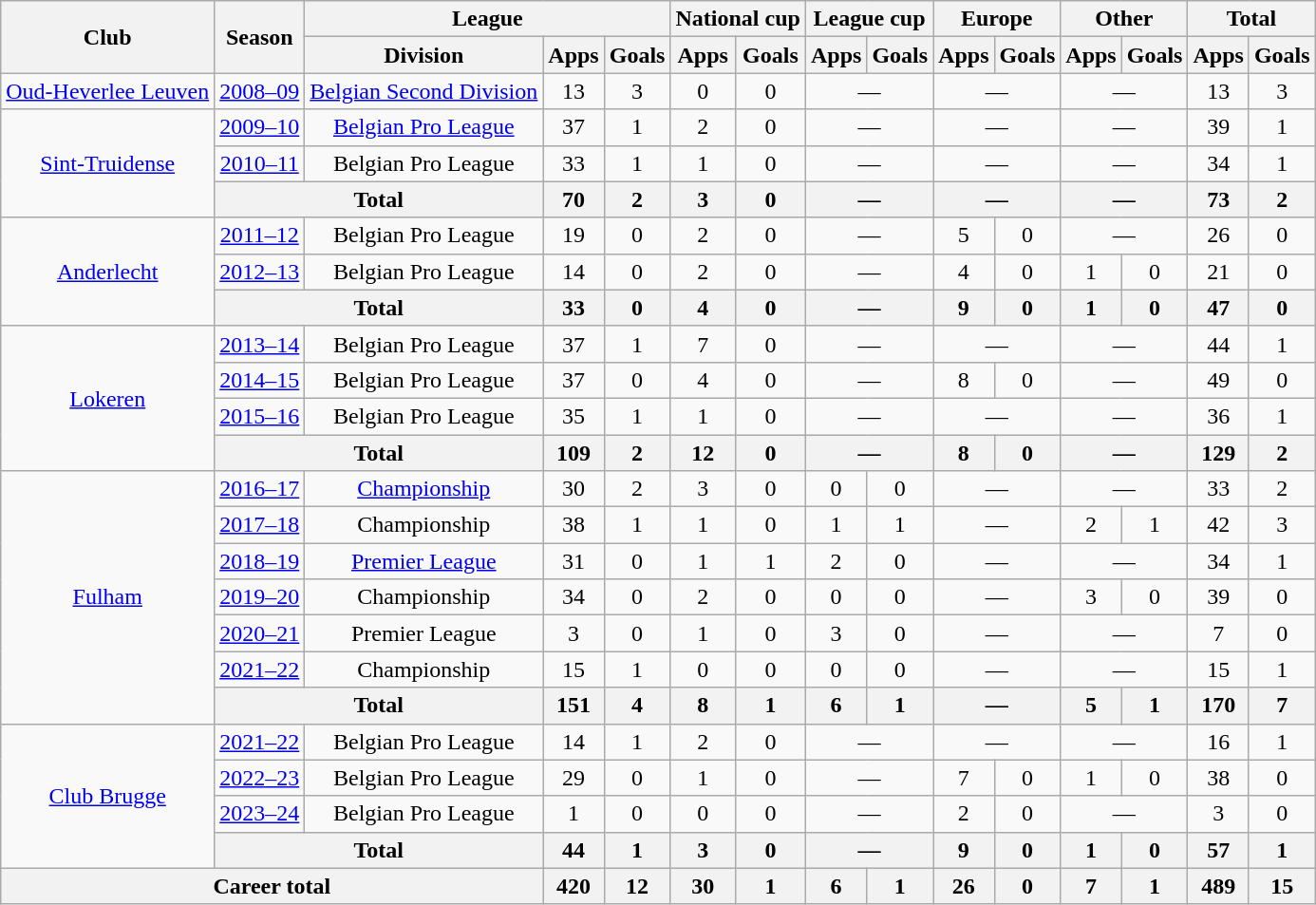<table class="wikitable" style="text-align:center">
<tr>
<th rowspan="2">Club</th>
<th rowspan="2">Season</th>
<th colspan="3">League</th>
<th colspan="2">National cup</th>
<th colspan="2">League cup</th>
<th colspan="2">Europe</th>
<th colspan="2">Other</th>
<th colspan="2">Total</th>
</tr>
<tr>
<th>Division</th>
<th>Apps</th>
<th>Goals</th>
<th>Apps</th>
<th>Goals</th>
<th>Apps</th>
<th>Goals</th>
<th>Apps</th>
<th>Goals</th>
<th>Apps</th>
<th>Goals</th>
<th>Apps</th>
<th>Goals</th>
</tr>
<tr>
<td><a href='#'>Oud-Heverlee Leuven</a></td>
<td><a href='#'>2008–09</a></td>
<td><a href='#'>Belgian Second Division</a></td>
<td>13</td>
<td>3</td>
<td>0</td>
<td>0</td>
<td colspan="2">—</td>
<td colspan="2">—</td>
<td colspan="2">—</td>
<td>13</td>
<td>3</td>
</tr>
<tr>
<td rowspan="3"><a href='#'>Sint-Truidense</a></td>
<td><a href='#'>2009–10</a></td>
<td><a href='#'>Belgian Pro League</a></td>
<td>37</td>
<td>1</td>
<td>2</td>
<td>0</td>
<td colspan="2">—</td>
<td colspan="2">—</td>
<td colspan="2">—</td>
<td>39</td>
<td>1</td>
</tr>
<tr>
<td><a href='#'>2010–11</a></td>
<td>Belgian Pro League</td>
<td>33</td>
<td>1</td>
<td>1</td>
<td>0</td>
<td colspan="2">—</td>
<td colspan="2">—</td>
<td colspan="2">—</td>
<td>34</td>
<td>1</td>
</tr>
<tr>
<th colspan="2">Total</th>
<th>70</th>
<th>2</th>
<th>3</th>
<th>0</th>
<th colspan="2">—</th>
<th colspan="2">—</th>
<th colspan="2">—</th>
<th>73</th>
<th>2</th>
</tr>
<tr>
<td rowspan="3"><a href='#'>Anderlecht</a></td>
<td><a href='#'>2011–12</a></td>
<td>Belgian Pro League</td>
<td>19</td>
<td>0</td>
<td>2</td>
<td>0</td>
<td colspan="2">—</td>
<td>5</td>
<td>0</td>
<td colspan="2">—</td>
<td>26</td>
<td>0</td>
</tr>
<tr>
<td><a href='#'>2012–13</a></td>
<td>Belgian Pro League</td>
<td>14</td>
<td>0</td>
<td>2</td>
<td>0</td>
<td colspan="2">—</td>
<td>4</td>
<td>0</td>
<td>1</td>
<td>0</td>
<td>21</td>
<td>0</td>
</tr>
<tr>
<th colspan="2">Total</th>
<th>33</th>
<th>0</th>
<th>4</th>
<th>0</th>
<th colspan="2">—</th>
<th>9</th>
<th>0</th>
<th>1</th>
<th>0</th>
<th>47</th>
<th>0</th>
</tr>
<tr>
<td rowspan="4"><a href='#'>Lokeren</a></td>
<td><a href='#'>2013–14</a></td>
<td>Belgian Pro League</td>
<td>37</td>
<td>1</td>
<td>7</td>
<td>0</td>
<td colspan="2">—</td>
<td colspan="2">—</td>
<td colspan="2">—</td>
<td>44</td>
<td>1</td>
</tr>
<tr>
<td><a href='#'>2014–15</a></td>
<td>Belgian Pro League</td>
<td>37</td>
<td>0</td>
<td>4</td>
<td>0</td>
<td colspan="2">—</td>
<td>8</td>
<td>0</td>
<td colspan="2">—</td>
<td>49</td>
<td>0</td>
</tr>
<tr>
<td><a href='#'>2015–16</a></td>
<td>Belgian Pro League</td>
<td>35</td>
<td>1</td>
<td>1</td>
<td>0</td>
<td colspan="2">—</td>
<td colspan="2">—</td>
<td colspan="2">—</td>
<td>36</td>
<td>1</td>
</tr>
<tr>
<th colspan="2">Total</th>
<th>109</th>
<th>2</th>
<th>12</th>
<th>0</th>
<th colspan="2">—</th>
<th>8</th>
<th>0</th>
<th colspan="2">—</th>
<th>129</th>
<th>2</th>
</tr>
<tr>
<td rowspan="7"><a href='#'>Fulham</a></td>
<td><a href='#'>2016–17</a></td>
<td><a href='#'>Championship</a></td>
<td>30</td>
<td>2</td>
<td>3</td>
<td>0</td>
<td>0</td>
<td>0</td>
<td colspan="2">—</td>
<td colspan="2">—</td>
<td>33</td>
<td>2</td>
</tr>
<tr>
<td><a href='#'>2017–18</a></td>
<td>Championship</td>
<td>38</td>
<td>1</td>
<td>1</td>
<td>0</td>
<td>1</td>
<td>1</td>
<td colspan="2">—</td>
<td>2</td>
<td>1</td>
<td>42</td>
<td>3</td>
</tr>
<tr>
<td><a href='#'>2018–19</a></td>
<td><a href='#'>Premier League</a></td>
<td>31</td>
<td>0</td>
<td>1</td>
<td>1</td>
<td>2</td>
<td>0</td>
<td colspan="2">—</td>
<td colspan="2">—</td>
<td>34</td>
<td>1</td>
</tr>
<tr>
<td><a href='#'>2019–20</a></td>
<td>Championship</td>
<td>34</td>
<td>0</td>
<td>2</td>
<td>0</td>
<td>0</td>
<td>0</td>
<td colspan="2">—</td>
<td>3</td>
<td>0</td>
<td>39</td>
<td>0</td>
</tr>
<tr>
<td><a href='#'>2020–21</a></td>
<td>Premier League</td>
<td>3</td>
<td>0</td>
<td>1</td>
<td>0</td>
<td>3</td>
<td>0</td>
<td colspan="2">—</td>
<td colspan="2">—</td>
<td>7</td>
<td>0</td>
</tr>
<tr>
<td><a href='#'>2021–22</a></td>
<td>Championship</td>
<td>15</td>
<td>1</td>
<td>0</td>
<td>0</td>
<td>0</td>
<td>0</td>
<td colspan="2">—</td>
<td colspan="2">—</td>
<td>15</td>
<td>1</td>
</tr>
<tr>
<th colspan="2">Total</th>
<th>151</th>
<th>4</th>
<th>8</th>
<th>1</th>
<th>6</th>
<th>1</th>
<th colspan="2">—</th>
<th>5</th>
<th>1</th>
<th>170</th>
<th>7</th>
</tr>
<tr>
<td rowspan="4"><a href='#'>Club Brugge</a></td>
<td><a href='#'>2021–22</a></td>
<td>Belgian Pro League</td>
<td>14</td>
<td>1</td>
<td>2</td>
<td>0</td>
<td colspan="2">—</td>
<td colspan="2">—</td>
<td colspan="2">—</td>
<td>16</td>
<td>1</td>
</tr>
<tr>
<td><a href='#'>2022–23</a></td>
<td>Belgian Pro League</td>
<td>29</td>
<td>0</td>
<td>1</td>
<td>0</td>
<td colspan="2">—</td>
<td>7</td>
<td>0</td>
<td>1</td>
<td>0</td>
<td>38</td>
<td>0</td>
</tr>
<tr>
<td><a href='#'>2023–24</a></td>
<td>Belgian Pro League</td>
<td>1</td>
<td>0</td>
<td>0</td>
<td>0</td>
<td colspan="2">—</td>
<td>2</td>
<td>0</td>
<td colspan="2">—</td>
<td>3</td>
<td>0</td>
</tr>
<tr>
<th colspan="2">Total</th>
<th>44</th>
<th>1</th>
<th>3</th>
<th>0</th>
<th colspan="2">—</th>
<th>9</th>
<th>0</th>
<th>1</th>
<th>0</th>
<th>57</th>
<th>1</th>
</tr>
<tr>
<th colspan="3">Career total</th>
<th>420</th>
<th>12</th>
<th>30</th>
<th>1</th>
<th>6</th>
<th>1</th>
<th>26</th>
<th>0</th>
<th>7</th>
<th>1</th>
<th>489</th>
<th>15</th>
</tr>
</table>
